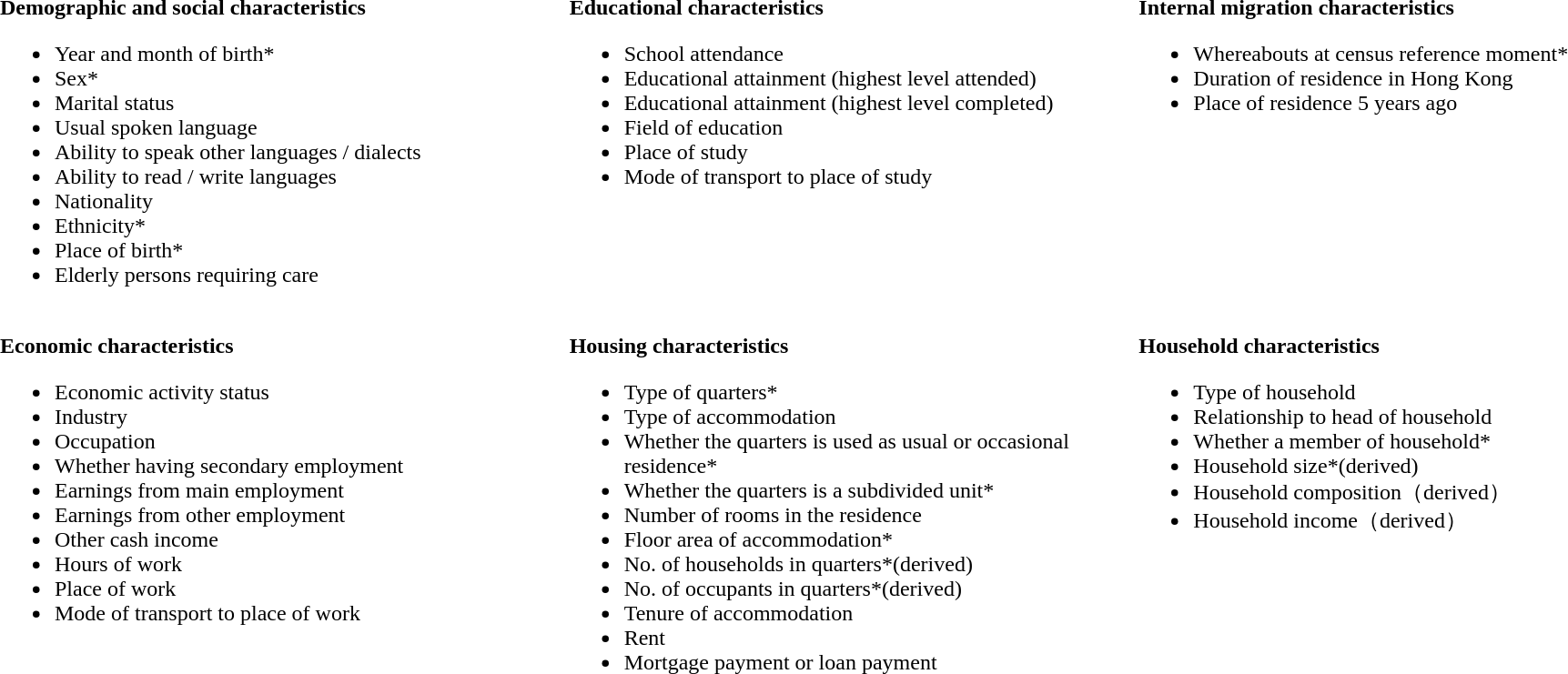<table border="0" cellpadding="0" cellspacing="0"  width="100%">
<tr ---->
<td width="33%" valign="top"><br><strong>Demographic and social characteristics</strong><ul><li>Year and month of birth*</li><li>Sex*</li><li>Marital status</li><li>Usual spoken language</li><li>Ability to speak other languages / dialects</li><li>Ability to read / write languages</li><li>Nationality</li><li>Ethnicity*</li><li>Place of birth*</li><li>Elderly persons requiring care</li></ul></td>
<td width="33%" valign="top"><br><strong>Educational characteristics</strong><ul><li>School attendance</li><li>Educational attainment (highest level attended)</li><li>Educational attainment (highest level completed)</li><li>Field of education</li><li>Place of study</li><li>Mode of transport to place of study</li></ul></td>
<td width="34%" valign="top"><br><strong>Internal migration characteristics</strong><ul><li>Whereabouts at census reference moment*</li><li>Duration of residence in Hong Kong</li><li>Place of residence 5 years ago</li></ul></td>
</tr>
<tr ---->
<td width="33%" valign="top"><br><strong>Economic characteristics</strong><ul><li>Economic activity status</li><li>Industry</li><li>Occupation</li><li>Whether having secondary employment</li><li>Earnings from main employment</li><li>Earnings from other employment</li><li>Other cash income</li><li>Hours of work</li><li>Place of work</li><li>Mode of transport to place of work</li></ul></td>
<td width="33%" valign="top"><br><strong>Housing characteristics</strong><ul><li>Type of quarters*</li><li>Type of accommodation</li><li>Whether the quarters is used as usual or occasional residence*</li><li>Whether the quarters is a subdivided unit*</li><li>Number of rooms in the residence</li><li>Floor area of accommodation*</li><li>No. of households in quarters*(derived)</li><li>No. of occupants in quarters*(derived)</li><li>Tenure of accommodation</li><li>Rent</li><li>Mortgage payment or loan payment</li></ul></td>
<td width="34%" valign="top"><br><strong>Household characteristics</strong><ul><li>Type of household</li><li>Relationship to head of household</li><li>Whether a member of household*</li><li>Household size*(derived)</li><li>Household composition（derived）</li><li>Household income（derived）</li></ul></td>
</tr>
</table>
